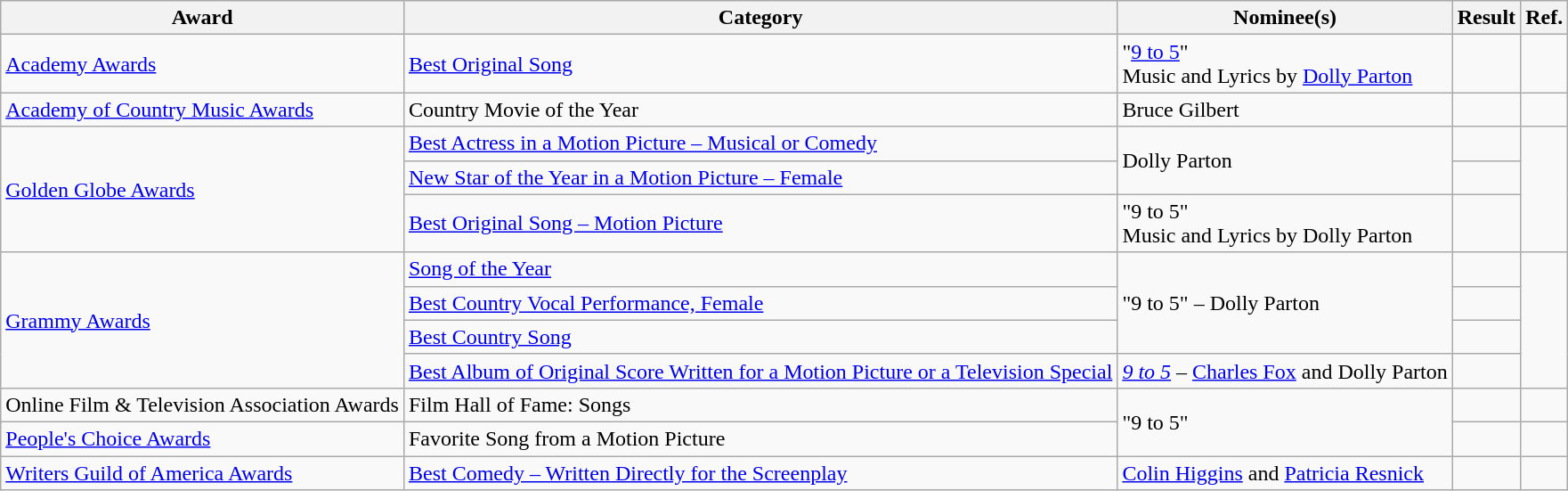<table class="wikitable plainrowheaders sortable">
<tr>
<th scope="col">Award</th>
<th scope="col">Category</th>
<th scope="col">Nominee(s)</th>
<th scope="col">Result</th>
<th scope="col">Ref.</th>
</tr>
<tr>
<td><a href='#'>Academy Awards</a></td>
<td><a href='#'>Best Original Song</a></td>
<td>"<a href='#'>9 to 5</a>" <br> Music and Lyrics by <a href='#'>Dolly Parton</a></td>
<td></td>
<td align="center"></td>
</tr>
<tr>
<td><a href='#'>Academy of Country Music Awards</a></td>
<td>Country Movie of the Year</td>
<td>Bruce Gilbert</td>
<td></td>
<td align="center"></td>
</tr>
<tr>
<td rowspan="3"><a href='#'>Golden Globe Awards</a></td>
<td><a href='#'>Best Actress in a Motion Picture – Musical or Comedy</a></td>
<td rowspan="2">Dolly Parton</td>
<td></td>
<td align="center" rowspan="3"></td>
</tr>
<tr>
<td><a href='#'>New Star of the Year in a Motion Picture – Female</a></td>
<td></td>
</tr>
<tr>
<td><a href='#'>Best Original Song – Motion Picture</a></td>
<td>"9 to 5" <br> Music and Lyrics by Dolly Parton</td>
<td></td>
</tr>
<tr>
<td rowspan="4"><a href='#'>Grammy Awards</a></td>
<td><a href='#'>Song of the Year</a></td>
<td rowspan="3">"9 to 5" – Dolly Parton</td>
<td></td>
<td align="center" rowspan="4"></td>
</tr>
<tr>
<td><a href='#'>Best Country Vocal Performance, Female</a></td>
<td></td>
</tr>
<tr>
<td><a href='#'>Best Country Song</a></td>
<td></td>
</tr>
<tr>
<td><a href='#'>Best Album of Original Score Written for a Motion Picture or a Television Special</a></td>
<td><em><a href='#'>9 to 5</a></em> – <a href='#'>Charles Fox</a> and Dolly Parton</td>
<td></td>
</tr>
<tr>
<td>Online Film & Television Association Awards</td>
<td>Film Hall of Fame: Songs</td>
<td rowspan="2">"9 to 5"</td>
<td></td>
<td align="center"></td>
</tr>
<tr>
<td><a href='#'>People's Choice Awards</a></td>
<td>Favorite Song from a Motion Picture</td>
<td></td>
<td align="center"></td>
</tr>
<tr>
<td><a href='#'>Writers Guild of America Awards</a></td>
<td><a href='#'>Best Comedy – Written Directly for the Screenplay</a></td>
<td><a href='#'>Colin Higgins</a> and <a href='#'>Patricia Resnick</a></td>
<td></td>
<td align="center"></td>
</tr>
</table>
